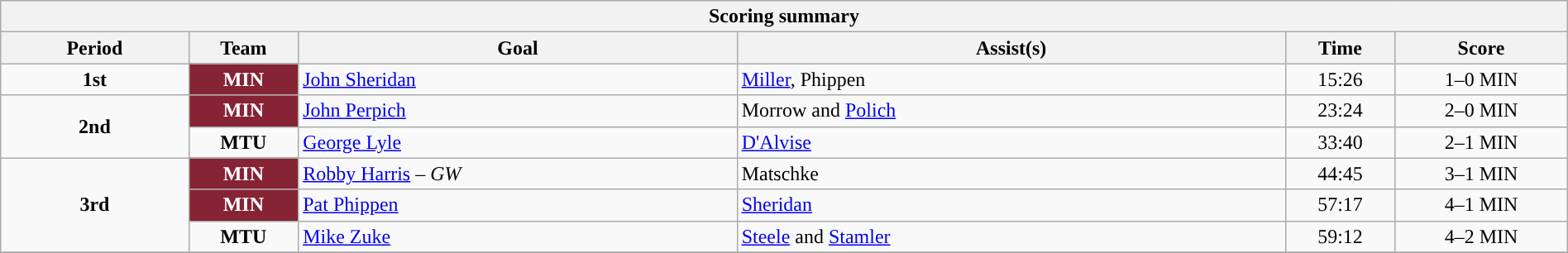<table style="width:100%;" class="wikitable">
<tr>
<th colspan=6>Scoring summary</th>
</tr>
<tr>
<th style="width:12%;">Period</th>
<th style="width:7%;">Team</th>
<th style="width:28%;">Goal</th>
<th style="width:35%;">Assist(s)</th>
<th style="width:7%;">Time</th>
<th style="width:11%;">Score</th>
</tr>
<tr>
<td style="text-align:center;" rowspan="1"><strong>1st</strong></td>
<td align=center style="color:white; background:#862334; "><strong>MIN</strong></td>
<td><a href='#'>John Sheridan</a></td>
<td><a href='#'>Miller</a>, Phippen</td>
<td align=center>15:26</td>
<td align=center>1–0 MIN</td>
</tr>
<tr>
<td style="text-align:center;" rowspan="2"><strong>2nd</strong></td>
<td align=center style="color:white; background:#862334; "><strong>MIN</strong></td>
<td><a href='#'>John Perpich</a></td>
<td>Morrow and <a href='#'>Polich</a></td>
<td align=center>23:24</td>
<td align=center>2–0 MIN</td>
</tr>
<tr>
<td align=center><strong>MTU</strong></td>
<td><a href='#'>George Lyle</a></td>
<td><a href='#'>D'Alvise</a></td>
<td align=center>33:40</td>
<td align=center>2–1 MIN</td>
</tr>
<tr>
<td style="text-align:center;" rowspan="3"><strong>3rd</strong></td>
<td align=center style="color:white; background:#862334; "><strong>MIN</strong></td>
<td><a href='#'>Robby Harris</a> – <em>GW</em></td>
<td>Matschke</td>
<td align=center>44:45</td>
<td align=center>3–1 MIN</td>
</tr>
<tr>
<td align=center style="color:white; background:#862334; "><strong>MIN</strong></td>
<td><a href='#'>Pat Phippen</a></td>
<td><a href='#'>Sheridan</a></td>
<td align=center>57:17</td>
<td align=center>4–1 MIN</td>
</tr>
<tr>
<td align=center><strong>MTU</strong></td>
<td><a href='#'>Mike Zuke</a></td>
<td><a href='#'>Steele</a> and <a href='#'>Stamler</a></td>
<td align=center>59:12</td>
<td align=center>4–2 MIN</td>
</tr>
<tr>
</tr>
</table>
